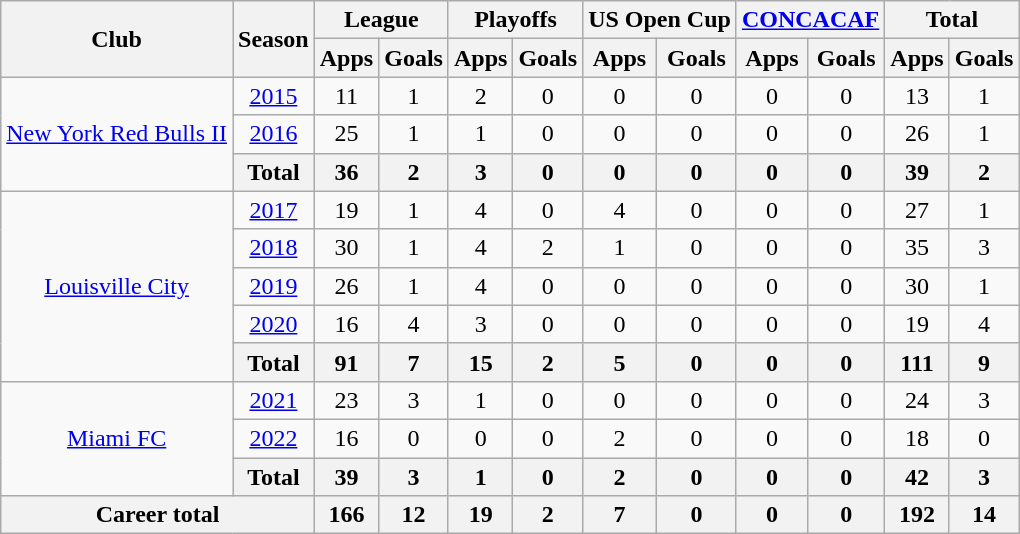<table class="wikitable" style="text-align: center;">
<tr>
<th rowspan="2">Club</th>
<th rowspan="2">Season</th>
<th colspan="2">League</th>
<th colspan="2">Playoffs</th>
<th colspan="2">US Open Cup</th>
<th colspan="2"><a href='#'>CONCACAF</a></th>
<th colspan="2">Total</th>
</tr>
<tr>
<th>Apps</th>
<th>Goals</th>
<th>Apps</th>
<th>Goals</th>
<th>Apps</th>
<th>Goals</th>
<th>Apps</th>
<th>Goals</th>
<th>Apps</th>
<th>Goals</th>
</tr>
<tr>
<td rowspan="3"><a href='#'>New York Red Bulls II</a></td>
<td><a href='#'>2015</a></td>
<td>11</td>
<td>1</td>
<td>2</td>
<td>0</td>
<td>0</td>
<td>0</td>
<td>0</td>
<td>0</td>
<td>13</td>
<td>1</td>
</tr>
<tr>
<td><a href='#'>2016</a></td>
<td>25</td>
<td>1</td>
<td>1</td>
<td>0</td>
<td>0</td>
<td>0</td>
<td>0</td>
<td>0</td>
<td>26</td>
<td>1</td>
</tr>
<tr>
<th>Total</th>
<th>36</th>
<th>2</th>
<th>3</th>
<th>0</th>
<th>0</th>
<th>0</th>
<th>0</th>
<th>0</th>
<th>39</th>
<th>2</th>
</tr>
<tr>
<td rowspan="5"><a href='#'>Louisville City</a></td>
<td><a href='#'>2017</a></td>
<td>19</td>
<td>1</td>
<td>4</td>
<td>0</td>
<td>4</td>
<td>0</td>
<td>0</td>
<td>0</td>
<td>27</td>
<td>1</td>
</tr>
<tr>
<td><a href='#'>2018</a></td>
<td>30</td>
<td>1</td>
<td>4</td>
<td>2</td>
<td>1</td>
<td>0</td>
<td>0</td>
<td>0</td>
<td>35</td>
<td>3</td>
</tr>
<tr>
<td><a href='#'>2019</a></td>
<td>26</td>
<td>1</td>
<td>4</td>
<td>0</td>
<td>0</td>
<td>0</td>
<td>0</td>
<td>0</td>
<td>30</td>
<td>1</td>
</tr>
<tr>
<td><a href='#'>2020</a></td>
<td>16</td>
<td>4</td>
<td>3</td>
<td>0</td>
<td>0</td>
<td>0</td>
<td>0</td>
<td>0</td>
<td>19</td>
<td>4</td>
</tr>
<tr>
<th>Total</th>
<th>91</th>
<th>7</th>
<th>15</th>
<th>2</th>
<th>5</th>
<th>0</th>
<th>0</th>
<th>0</th>
<th>111</th>
<th>9</th>
</tr>
<tr>
<td rowspan="3"><a href='#'>Miami FC</a></td>
<td><a href='#'>2021</a></td>
<td>23</td>
<td>3</td>
<td>1</td>
<td>0</td>
<td>0</td>
<td>0</td>
<td>0</td>
<td>0</td>
<td>24</td>
<td>3</td>
</tr>
<tr>
<td><a href='#'>2022</a></td>
<td>16</td>
<td>0</td>
<td>0</td>
<td>0</td>
<td>2</td>
<td>0</td>
<td>0</td>
<td>0</td>
<td>18</td>
<td>0</td>
</tr>
<tr>
<th>Total</th>
<th>39</th>
<th>3</th>
<th>1</th>
<th>0</th>
<th>2</th>
<th>0</th>
<th>0</th>
<th>0</th>
<th>42</th>
<th>3</th>
</tr>
<tr>
<th colspan="2">Career total</th>
<th>166</th>
<th>12</th>
<th>19</th>
<th>2</th>
<th>7</th>
<th>0</th>
<th>0</th>
<th>0</th>
<th>192</th>
<th>14</th>
</tr>
</table>
